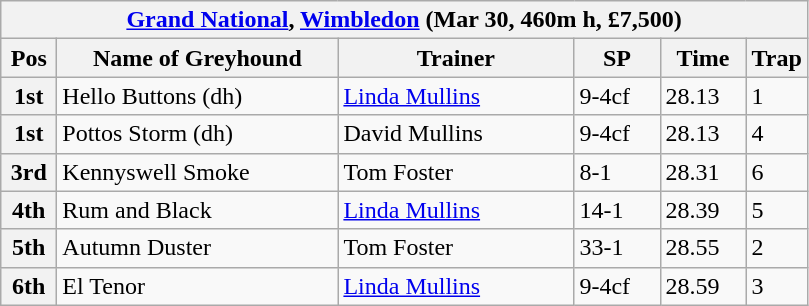<table class="wikitable">
<tr>
<th colspan="6"><a href='#'>Grand National</a>, <a href='#'>Wimbledon</a> (Mar 30, 460m h, £7,500)</th>
</tr>
<tr>
<th width=30>Pos</th>
<th width=180>Name of Greyhound</th>
<th width=150>Trainer</th>
<th width=50>SP</th>
<th width=50>Time</th>
<th width=30>Trap</th>
</tr>
<tr>
<th>1st</th>
<td>Hello Buttons (dh)</td>
<td><a href='#'>Linda Mullins</a></td>
<td>9-4cf</td>
<td>28.13</td>
<td>1</td>
</tr>
<tr>
<th>1st</th>
<td>Pottos Storm (dh)</td>
<td>David Mullins</td>
<td>9-4cf</td>
<td>28.13</td>
<td>4</td>
</tr>
<tr>
<th>3rd</th>
<td>Kennyswell Smoke</td>
<td>Tom Foster</td>
<td>8-1</td>
<td>28.31</td>
<td>6</td>
</tr>
<tr>
<th>4th</th>
<td>Rum and Black</td>
<td><a href='#'>Linda Mullins</a></td>
<td>14-1</td>
<td>28.39</td>
<td>5</td>
</tr>
<tr>
<th>5th</th>
<td>Autumn Duster</td>
<td>Tom Foster</td>
<td>33-1</td>
<td>28.55</td>
<td>2</td>
</tr>
<tr>
<th>6th</th>
<td>El Tenor</td>
<td><a href='#'>Linda Mullins</a></td>
<td>9-4cf</td>
<td>28.59</td>
<td>3</td>
</tr>
</table>
